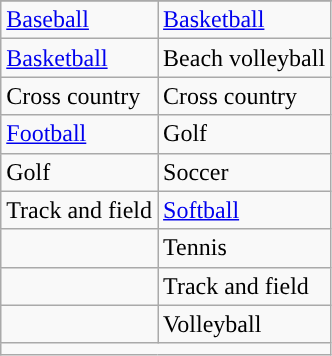<table class="wikitable" style=" ">
<tr>
</tr>
<tr>
<td><a href='#'>Baseball</a></td>
<td><a href='#'>Basketball</a></td>
</tr>
<tr>
<td><a href='#'>Basketball</a></td>
<td>Beach volleyball</td>
</tr>
<tr>
<td>Cross country</td>
<td>Cross country</td>
</tr>
<tr>
<td><a href='#'>Football</a></td>
<td>Golf</td>
</tr>
<tr>
<td>Golf</td>
<td>Soccer</td>
</tr>
<tr>
<td>Track and field</td>
<td><a href='#'>Softball</a></td>
</tr>
<tr>
<td></td>
<td>Tennis</td>
</tr>
<tr>
<td></td>
<td>Track and field</td>
</tr>
<tr>
<td></td>
<td>Volleyball</td>
</tr>
<tr>
<td colspan="2"></td>
</tr>
</table>
